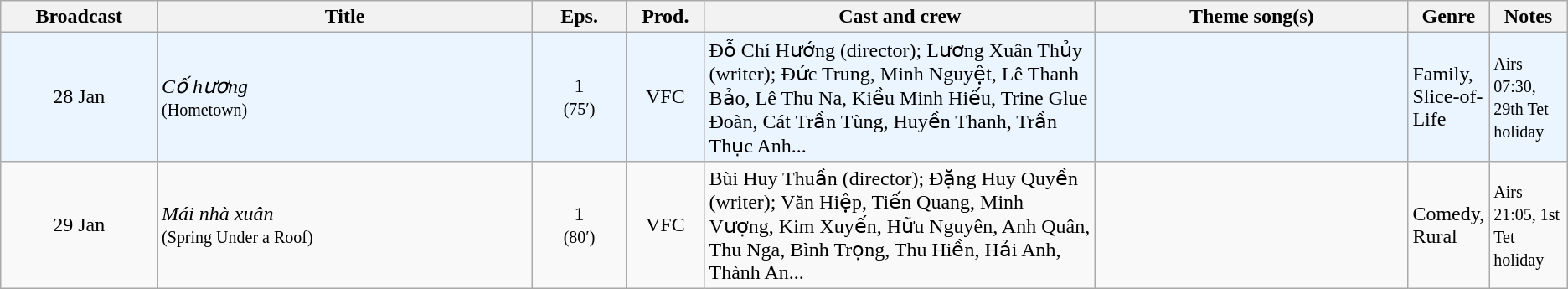<table class="wikitable sortable">
<tr>
<th style="width:10%;">Broadcast</th>
<th style="width:24%;">Title</th>
<th style="width:6%;">Eps.</th>
<th style="width:5%;">Prod.</th>
<th style="width:25%;">Cast and crew</th>
<th style="width:20%;">Theme song(s)</th>
<th style="width:5%;">Genre</th>
<th style="width:5%;">Notes</th>
</tr>
<tr ---- bgcolor="#ebf5ff">
<td style="text-align:center;">28 Jan</td>
<td><em>Cố hương</em> <br><small>(Hometown)</small></td>
<td style="text-align:center;">1<br><small>(75′)</small></td>
<td style="text-align:center;">VFC</td>
<td>Đỗ Chí Hướng (director); Lương Xuân Thủy (writer); Đức Trung, Minh Nguyệt, Lê Thanh Bảo, Lê Thu Na, Kiều Minh Hiếu, Trine Glue Đoàn, Cát Trần Tùng, Huyền Thanh, Trần Thục Anh...</td>
<td></td>
<td>Family, Slice-of-Life</td>
<td><small>Airs 07:30, 29th Tet holiday</small></td>
</tr>
<tr>
<td style="text-align:center;">29 Jan</td>
<td><em>Mái nhà xuân</em> <br><small>(Spring Under a Roof)</small></td>
<td style="text-align:center;">1<br><small>(80′)</small></td>
<td style="text-align:center;">VFC</td>
<td>Bùi Huy Thuần (director); Đặng Huy Quyền (writer); Văn Hiệp, Tiến Quang, Minh Vượng, Kim Xuyến, Hữu Nguyên, Anh Quân, Thu Nga, Bình Trọng, Thu Hiền, Hải Anh, Thành An...</td>
<td></td>
<td>Comedy, Rural</td>
<td><small>Airs 21:05, 1st Tet holiday</small></td>
</tr>
</table>
